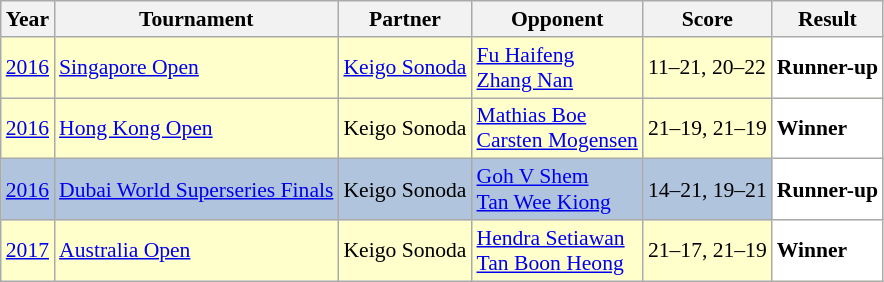<table class="sortable wikitable" style="font-size: 90%;">
<tr>
<th>Year</th>
<th>Tournament</th>
<th>Partner</th>
<th>Opponent</th>
<th>Score</th>
<th>Result</th>
</tr>
<tr style="background:#FFFFCC">
<td align="center"><a href='#'>2016</a></td>
<td align="left"><a href='#'>Singapore Open</a></td>
<td align="left"> <a href='#'>Keigo Sonoda</a></td>
<td align="left"> <a href='#'>Fu Haifeng</a><br> <a href='#'>Zhang Nan</a></td>
<td align="left">11–21, 20–22</td>
<td style="text-align:left; background:white"> <strong>Runner-up</strong></td>
</tr>
<tr style="background:#FFFFCC">
<td align="center"><a href='#'>2016</a></td>
<td align="left"><a href='#'>Hong Kong Open</a></td>
<td align="left"> Keigo Sonoda</td>
<td align="left"> <a href='#'>Mathias Boe</a><br> <a href='#'>Carsten Mogensen</a></td>
<td align="left">21–19, 21–19</td>
<td style="text-align:left; background:white"> <strong>Winner</strong></td>
</tr>
<tr style="background:#B0C4DE">
<td align="center"><a href='#'>2016</a></td>
<td align="left"><a href='#'>Dubai World Superseries Finals</a></td>
<td align="left"> Keigo Sonoda</td>
<td align="left"> <a href='#'>Goh V Shem</a><br> <a href='#'>Tan Wee Kiong</a></td>
<td align="left">14–21, 19–21</td>
<td style="text-align:left; background:white"> <strong>Runner-up</strong></td>
</tr>
<tr style="background:#FFFFCC">
<td align="center"><a href='#'>2017</a></td>
<td align="left"><a href='#'>Australia Open</a></td>
<td align="left"> Keigo Sonoda</td>
<td align="left"> <a href='#'>Hendra Setiawan</a><br> <a href='#'>Tan Boon Heong</a></td>
<td align="left">21–17, 21–19</td>
<td style="text-align:left; background:white"> <strong>Winner</strong></td>
</tr>
</table>
